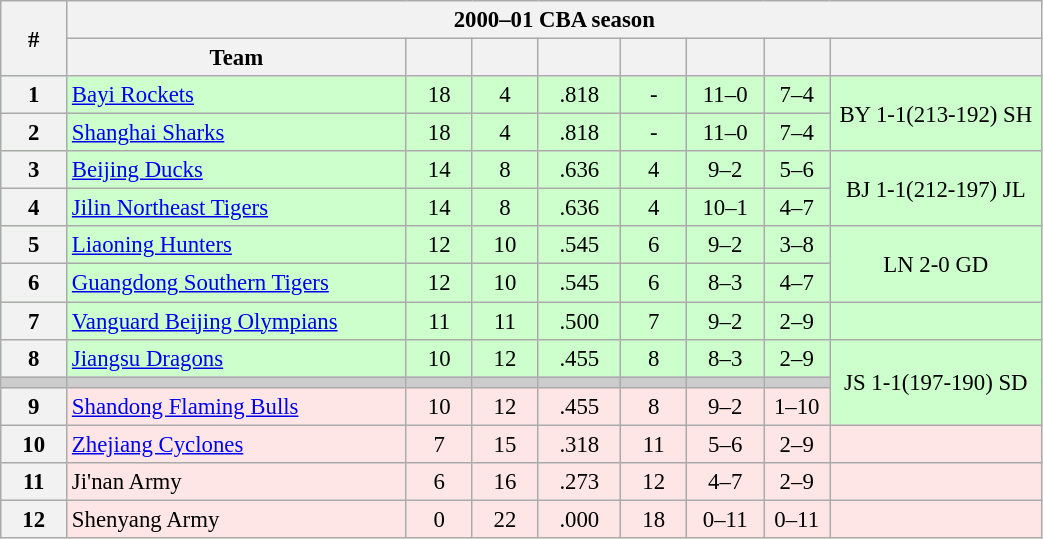<table class="wikitable" width="55%" style="font-size:95%;">
<tr>
<th width="3%" rowspan=2>#</th>
<th colspan="8" style="text-align:center;">2000–01 CBA season</th>
</tr>
<tr style="text-align:center;">
<th width="16%">Team</th>
<th width="3%"></th>
<th width="3%"></th>
<th width="3%"></th>
<th width="3%"></th>
<th width="3%"></th>
<th width="3%"></th>
<th width="10%"></th>
</tr>
<tr style="text-align:center;background: #ccffcc;">
<th>1</th>
<td style="text-align:left;"><a href='#'>Bayi Rockets</a></td>
<td>18</td>
<td>4</td>
<td>.818</td>
<td>-</td>
<td>11–0</td>
<td>7–4</td>
<td rowspan=2>BY 1-1(213-192) SH</td>
</tr>
<tr style="text-align:center;background: #ccffcc;">
<th>2</th>
<td style="text-align:left;"><a href='#'>Shanghai Sharks</a></td>
<td>18</td>
<td>4</td>
<td>.818</td>
<td>-</td>
<td>11–0</td>
<td>7–4</td>
</tr>
<tr style="text-align:center;background: #ccffcc;">
<th>3</th>
<td style="text-align:left;"><a href='#'>Beijing Ducks</a></td>
<td>14</td>
<td>8</td>
<td>.636</td>
<td>4</td>
<td>9–2</td>
<td>5–6</td>
<td rowspan=2>BJ 1-1(212-197) JL</td>
</tr>
<tr style="text-align:center;background: #ccffcc;">
<th>4</th>
<td style="text-align:left;"><a href='#'>Jilin Northeast Tigers</a></td>
<td>14</td>
<td>8</td>
<td>.636</td>
<td>4</td>
<td>10–1</td>
<td>4–7</td>
</tr>
<tr style="text-align:center;background: #ccffcc;">
<th>5</th>
<td style="text-align:left;"><a href='#'>Liaoning Hunters</a></td>
<td>12</td>
<td>10</td>
<td>.545</td>
<td>6</td>
<td>9–2</td>
<td>3–8</td>
<td rowspan=2>LN 2-0 GD</td>
</tr>
<tr style="text-align:center;background: #ccffcc;">
<th>6</th>
<td style="text-align:left;"><a href='#'>Guangdong Southern Tigers</a></td>
<td>12</td>
<td>10</td>
<td>.545</td>
<td>6</td>
<td>8–3</td>
<td>4–7</td>
</tr>
<tr style="text-align:center;background: #ccffcc;">
<th>7</th>
<td style="text-align:left;"><a href='#'>Vanguard Beijing Olympians</a></td>
<td>11</td>
<td>11</td>
<td>.500</td>
<td>7</td>
<td>9–2</td>
<td>2–9</td>
<td></td>
</tr>
<tr style="text-align:center;background: #ccffcc;">
<th>8</th>
<td style="text-align:left;"><a href='#'>Jiangsu Dragons</a></td>
<td>10</td>
<td>12</td>
<td>.455</td>
<td>8</td>
<td>8–3</td>
<td>2–9</td>
<td rowspan=3>JS 1-1(197-190) SD</td>
</tr>
<tr style="background-color:#cccccc;">
<td></td>
<td></td>
<td></td>
<td></td>
<td></td>
<td></td>
<td></td>
<td></td>
</tr>
<tr style="text-align:center;background: #FFE6E6;">
<th>9</th>
<td style="text-align:left;"><a href='#'>Shandong Flaming Bulls</a></td>
<td>10</td>
<td>12</td>
<td>.455</td>
<td>8</td>
<td>9–2</td>
<td>1–10</td>
</tr>
<tr style="text-align:center;background: #FFE6E6;">
<th>10</th>
<td style="text-align:left;"><a href='#'>Zhejiang Cyclones</a></td>
<td>7</td>
<td>15</td>
<td>.318</td>
<td>11</td>
<td>5–6</td>
<td>2–9</td>
<td></td>
</tr>
<tr style="text-align:center;background: #FFE6E6;">
<th>11</th>
<td style="text-align:left;">Ji'nan Army</td>
<td>6</td>
<td>16</td>
<td>.273</td>
<td>12</td>
<td>4–7</td>
<td>2–9</td>
<td></td>
</tr>
<tr style="text-align:center;background: #FFE6E6;">
<th>12</th>
<td style="text-align:left;">Shenyang Army</td>
<td>0</td>
<td>22</td>
<td>.000</td>
<td>18</td>
<td>0–11</td>
<td>0–11</td>
<td></td>
</tr>
</table>
